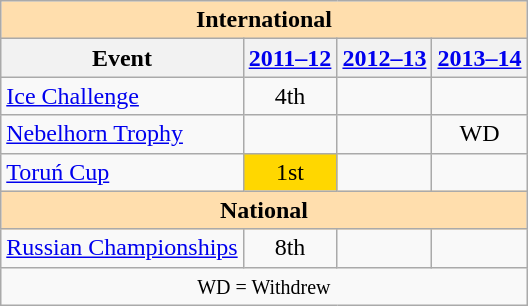<table class="wikitable" style="text-align:center">
<tr>
<th style="background-color: #ffdead; " colspan=4 align=center><strong>International</strong></th>
</tr>
<tr>
<th>Event</th>
<th><a href='#'>2011–12</a></th>
<th><a href='#'>2012–13</a></th>
<th><a href='#'>2013–14</a></th>
</tr>
<tr>
<td align=left><a href='#'>Ice Challenge</a></td>
<td>4th</td>
<td></td>
<td></td>
</tr>
<tr>
<td align=left><a href='#'>Nebelhorn Trophy</a></td>
<td></td>
<td></td>
<td>WD</td>
</tr>
<tr>
<td align=left><a href='#'>Toruń Cup</a></td>
<td bgcolor=gold>1st</td>
<td></td>
<td></td>
</tr>
<tr>
<th style="background-color: #ffdead; " colspan=4 align=center><strong>National</strong></th>
</tr>
<tr>
<td align=left><a href='#'>Russian Championships</a></td>
<td>8th</td>
<td></td>
<td></td>
</tr>
<tr>
<td colspan=4 align=center><small> WD = Withdrew </small></td>
</tr>
</table>
